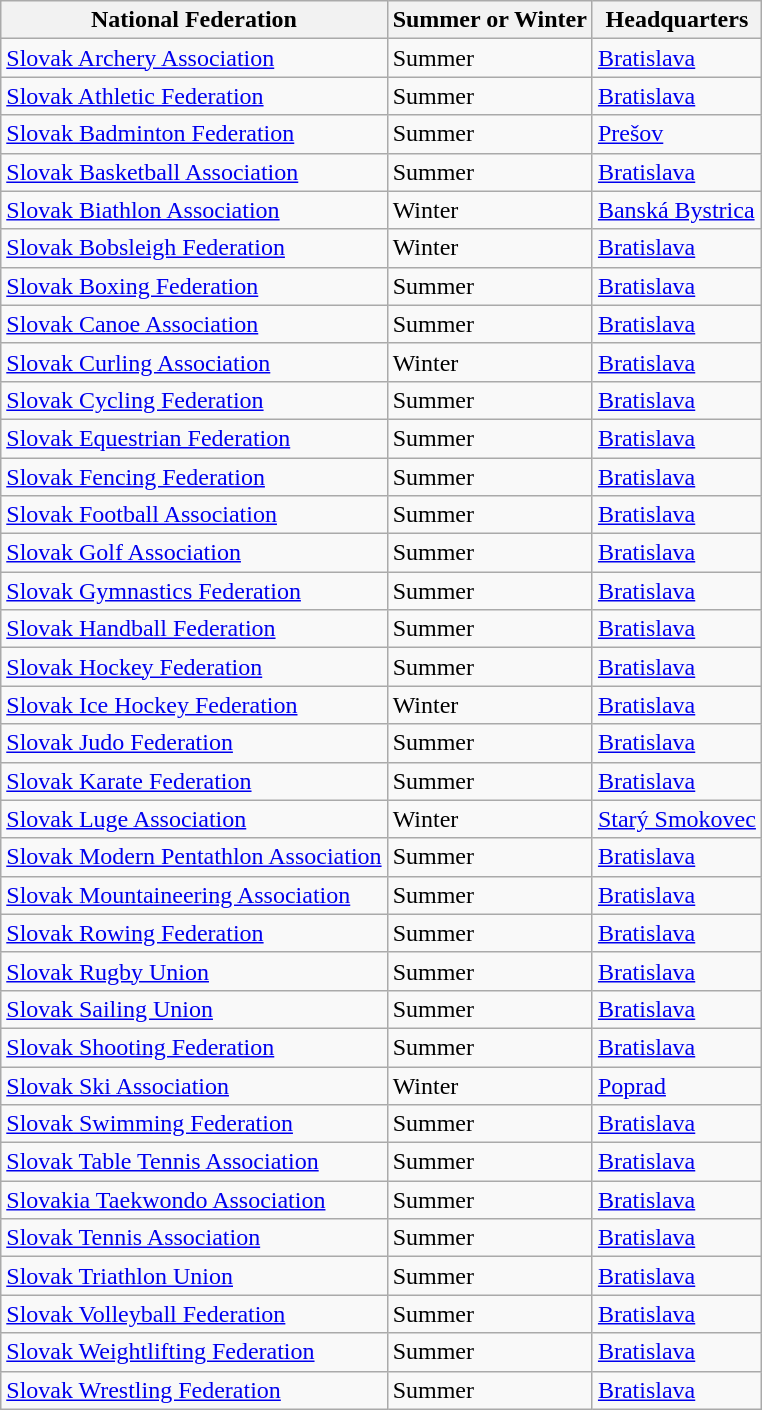<table class="wikitable sortable">
<tr>
<th>National Federation</th>
<th>Summer or Winter</th>
<th>Headquarters</th>
</tr>
<tr>
<td><a href='#'>Slovak Archery Association</a></td>
<td>Summer</td>
<td><a href='#'>Bratislava</a></td>
</tr>
<tr>
<td><a href='#'>Slovak Athletic Federation</a></td>
<td>Summer</td>
<td><a href='#'>Bratislava</a></td>
</tr>
<tr>
<td><a href='#'>Slovak Badminton Federation</a></td>
<td>Summer</td>
<td><a href='#'>Prešov</a></td>
</tr>
<tr>
<td><a href='#'>Slovak Basketball Association</a></td>
<td>Summer</td>
<td><a href='#'>Bratislava</a></td>
</tr>
<tr>
<td><a href='#'>Slovak Biathlon Association</a></td>
<td>Winter</td>
<td><a href='#'>Banská Bystrica</a></td>
</tr>
<tr>
<td><a href='#'>Slovak Bobsleigh Federation</a></td>
<td>Winter</td>
<td><a href='#'>Bratislava</a></td>
</tr>
<tr>
<td><a href='#'>Slovak Boxing Federation</a></td>
<td>Summer</td>
<td><a href='#'>Bratislava</a></td>
</tr>
<tr>
<td><a href='#'>Slovak Canoe Association</a></td>
<td>Summer</td>
<td><a href='#'>Bratislava</a></td>
</tr>
<tr>
<td><a href='#'>Slovak Curling Association</a></td>
<td>Winter</td>
<td><a href='#'>Bratislava</a></td>
</tr>
<tr>
<td><a href='#'>Slovak Cycling Federation</a></td>
<td>Summer</td>
<td><a href='#'>Bratislava</a></td>
</tr>
<tr>
<td><a href='#'>Slovak Equestrian Federation</a></td>
<td>Summer</td>
<td><a href='#'>Bratislava</a></td>
</tr>
<tr>
<td><a href='#'>Slovak Fencing Federation</a></td>
<td>Summer</td>
<td><a href='#'>Bratislava</a></td>
</tr>
<tr>
<td><a href='#'>Slovak Football Association</a></td>
<td>Summer</td>
<td><a href='#'>Bratislava</a></td>
</tr>
<tr>
<td><a href='#'>Slovak Golf Association</a></td>
<td>Summer</td>
<td><a href='#'>Bratislava</a></td>
</tr>
<tr>
<td><a href='#'>Slovak Gymnastics Federation</a></td>
<td>Summer</td>
<td><a href='#'>Bratislava</a></td>
</tr>
<tr>
<td><a href='#'>Slovak Handball Federation</a></td>
<td>Summer</td>
<td><a href='#'>Bratislava</a></td>
</tr>
<tr>
<td><a href='#'>Slovak Hockey Federation</a></td>
<td>Summer</td>
<td><a href='#'>Bratislava</a></td>
</tr>
<tr>
<td><a href='#'>Slovak Ice Hockey Federation</a></td>
<td>Winter</td>
<td><a href='#'>Bratislava</a></td>
</tr>
<tr>
<td><a href='#'>Slovak Judo Federation</a></td>
<td>Summer</td>
<td><a href='#'>Bratislava</a></td>
</tr>
<tr>
<td><a href='#'>Slovak Karate Federation</a></td>
<td>Summer</td>
<td><a href='#'>Bratislava</a></td>
</tr>
<tr>
<td><a href='#'>Slovak Luge Association</a></td>
<td>Winter</td>
<td><a href='#'>Starý Smokovec</a></td>
</tr>
<tr>
<td><a href='#'>Slovak Modern Pentathlon Association</a></td>
<td>Summer</td>
<td><a href='#'>Bratislava</a></td>
</tr>
<tr>
<td><a href='#'>Slovak Mountaineering Association</a></td>
<td>Summer</td>
<td><a href='#'>Bratislava</a></td>
</tr>
<tr>
<td><a href='#'>Slovak Rowing Federation</a></td>
<td>Summer</td>
<td><a href='#'>Bratislava</a></td>
</tr>
<tr>
<td><a href='#'>Slovak Rugby Union</a></td>
<td>Summer</td>
<td><a href='#'>Bratislava</a></td>
</tr>
<tr>
<td><a href='#'>Slovak Sailing Union</a></td>
<td>Summer</td>
<td><a href='#'>Bratislava</a></td>
</tr>
<tr>
<td><a href='#'>Slovak Shooting Federation</a></td>
<td>Summer</td>
<td><a href='#'>Bratislava</a></td>
</tr>
<tr>
<td><a href='#'>Slovak Ski Association</a></td>
<td>Winter</td>
<td><a href='#'>Poprad</a></td>
</tr>
<tr>
<td><a href='#'>Slovak Swimming Federation</a></td>
<td>Summer</td>
<td><a href='#'>Bratislava</a></td>
</tr>
<tr>
<td><a href='#'>Slovak Table Tennis Association</a></td>
<td>Summer</td>
<td><a href='#'>Bratislava</a></td>
</tr>
<tr>
<td><a href='#'>Slovakia Taekwondo Association</a></td>
<td>Summer</td>
<td><a href='#'>Bratislava</a></td>
</tr>
<tr>
<td><a href='#'>Slovak Tennis Association</a></td>
<td>Summer</td>
<td><a href='#'>Bratislava</a></td>
</tr>
<tr>
<td><a href='#'>Slovak Triathlon Union</a></td>
<td>Summer</td>
<td><a href='#'>Bratislava</a></td>
</tr>
<tr>
<td><a href='#'>Slovak Volleyball Federation</a></td>
<td>Summer</td>
<td><a href='#'>Bratislava</a></td>
</tr>
<tr>
<td><a href='#'>Slovak Weightlifting Federation</a></td>
<td>Summer</td>
<td><a href='#'>Bratislava</a></td>
</tr>
<tr>
<td><a href='#'>Slovak Wrestling Federation</a></td>
<td>Summer</td>
<td><a href='#'>Bratislava</a></td>
</tr>
</table>
